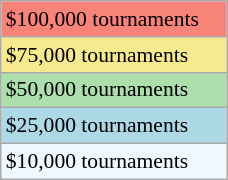<table class="wikitable"  style="font-size:90%; width:12%;">
<tr style="background:#f88379;">
<td>$100,000 tournaments</td>
</tr>
<tr style="background:#f7e98e;">
<td>$75,000 tournaments</td>
</tr>
<tr style="background:#addfad;">
<td>$50,000 tournaments</td>
</tr>
<tr style="background:lightblue;">
<td>$25,000 tournaments</td>
</tr>
<tr style="background:#f0f8ff;">
<td>$10,000 tournaments</td>
</tr>
</table>
